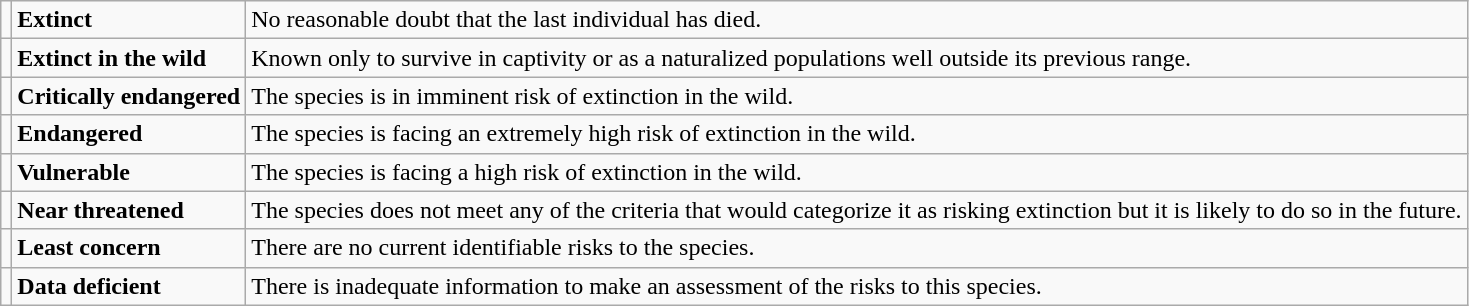<table class="wikitable" style="text-align:left">
<tr>
<td></td>
<td><strong>Extinct</strong></td>
<td>No reasonable doubt that the last individual has died.</td>
</tr>
<tr>
<td></td>
<td><strong>Extinct in the wild</strong></td>
<td>Known only to survive in captivity or as a naturalized populations well outside its previous range.</td>
</tr>
<tr>
<td></td>
<td><strong>Critically endangered</strong></td>
<td>The species is in imminent risk of extinction in the wild.</td>
</tr>
<tr>
<td></td>
<td><strong>Endangered</strong></td>
<td>The species is facing an extremely high risk of extinction in the wild.</td>
</tr>
<tr>
<td></td>
<td><strong>Vulnerable</strong></td>
<td>The species is facing a high risk of extinction in the wild.</td>
</tr>
<tr>
<td></td>
<td><strong>Near threatened</strong></td>
<td>The species does not meet any of the criteria that would categorize it as risking extinction but it is likely to do so in the future.</td>
</tr>
<tr>
<td></td>
<td><strong>Least concern</strong></td>
<td>There are no current identifiable risks to the species.</td>
</tr>
<tr>
<td></td>
<td><strong>Data deficient</strong></td>
<td>There is inadequate information to make an assessment of the risks to this species.</td>
</tr>
</table>
